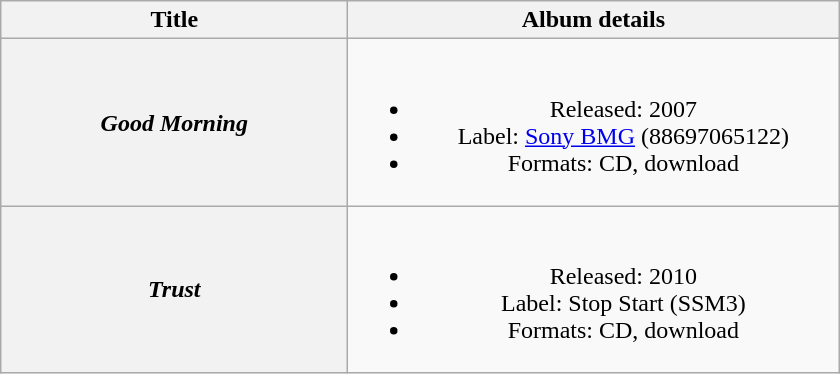<table class="wikitable plainrowheaders" style="text-align:center;">
<tr>
<th scope="col" rowspan="1" style="width:14em;">Title</th>
<th scope="col" rowspan="1" style="width:20em;">Album details</th>
</tr>
<tr>
<th scope="row"><em>Good Morning</em></th>
<td><br><ul><li>Released: 2007</li><li>Label: <a href='#'>Sony BMG</a> (88697065122)</li><li>Formats: CD, download</li></ul></td>
</tr>
<tr>
<th scope="row"><em>Trust</em></th>
<td><br><ul><li>Released: 2010</li><li>Label: Stop Start (SSM3)</li><li>Formats: CD, download</li></ul></td>
</tr>
</table>
